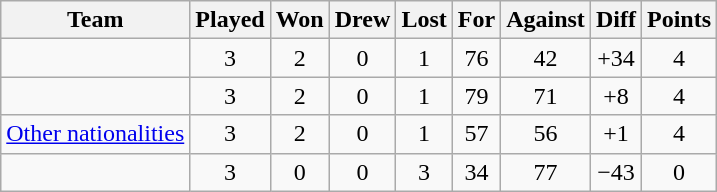<table class="wikitable" style="text-align:center">
<tr>
<th>Team</th>
<th>Played</th>
<th>Won</th>
<th>Drew</th>
<th>Lost</th>
<th>For</th>
<th>Against</th>
<th>Diff</th>
<th>Points</th>
</tr>
<tr>
<td align=left></td>
<td>3</td>
<td>2</td>
<td>0</td>
<td>1</td>
<td>76</td>
<td>42</td>
<td>+34</td>
<td>4</td>
</tr>
<tr>
<td align=left></td>
<td>3</td>
<td>2</td>
<td>0</td>
<td>1</td>
<td>79</td>
<td>71</td>
<td>+8</td>
<td>4</td>
</tr>
<tr>
<td align=left> <a href='#'>Other nationalities</a></td>
<td>3</td>
<td>2</td>
<td>0</td>
<td>1</td>
<td>57</td>
<td>56</td>
<td>+1</td>
<td>4</td>
</tr>
<tr>
<td align=left></td>
<td>3</td>
<td>0</td>
<td>0</td>
<td>3</td>
<td>34</td>
<td>77</td>
<td>−43</td>
<td>0</td>
</tr>
</table>
